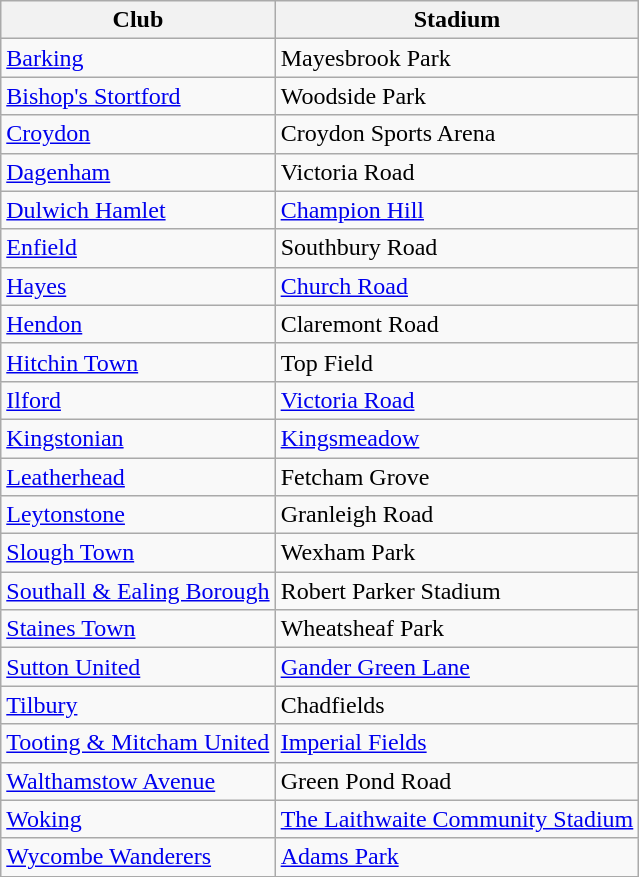<table class="wikitable sortable">
<tr>
<th>Club</th>
<th>Stadium</th>
</tr>
<tr>
<td><a href='#'>Barking</a></td>
<td>Mayesbrook Park</td>
</tr>
<tr>
<td><a href='#'>Bishop's Stortford</a></td>
<td>Woodside Park</td>
</tr>
<tr>
<td><a href='#'>Croydon</a></td>
<td>Croydon Sports Arena</td>
</tr>
<tr>
<td><a href='#'>Dagenham</a></td>
<td>Victoria Road</td>
</tr>
<tr>
<td><a href='#'>Dulwich Hamlet</a></td>
<td><a href='#'>Champion Hill</a></td>
</tr>
<tr>
<td><a href='#'>Enfield</a></td>
<td>Southbury Road</td>
</tr>
<tr>
<td><a href='#'>Hayes</a></td>
<td><a href='#'>Church Road</a></td>
</tr>
<tr>
<td><a href='#'>Hendon</a></td>
<td>Claremont Road</td>
</tr>
<tr>
<td><a href='#'>Hitchin Town</a></td>
<td>Top Field</td>
</tr>
<tr>
<td><a href='#'>Ilford</a></td>
<td><a href='#'>Victoria Road</a></td>
</tr>
<tr>
<td><a href='#'>Kingstonian</a></td>
<td><a href='#'>Kingsmeadow</a></td>
</tr>
<tr>
<td><a href='#'>Leatherhead</a></td>
<td>Fetcham Grove</td>
</tr>
<tr>
<td><a href='#'>Leytonstone</a></td>
<td>Granleigh Road</td>
</tr>
<tr>
<td><a href='#'>Slough Town</a></td>
<td>Wexham Park</td>
</tr>
<tr>
<td><a href='#'>Southall & Ealing Borough</a></td>
<td>Robert Parker Stadium</td>
</tr>
<tr>
<td><a href='#'>Staines Town</a></td>
<td>Wheatsheaf Park</td>
</tr>
<tr>
<td><a href='#'>Sutton United</a></td>
<td><a href='#'>Gander Green Lane</a></td>
</tr>
<tr>
<td><a href='#'>Tilbury</a></td>
<td>Chadfields</td>
</tr>
<tr>
<td><a href='#'>Tooting & Mitcham United</a></td>
<td><a href='#'>Imperial Fields</a></td>
</tr>
<tr>
<td><a href='#'>Walthamstow Avenue</a></td>
<td>Green Pond Road</td>
</tr>
<tr>
<td><a href='#'>Woking</a></td>
<td><a href='#'>The Laithwaite Community Stadium</a></td>
</tr>
<tr>
<td><a href='#'>Wycombe Wanderers</a></td>
<td><a href='#'>Adams Park</a></td>
</tr>
</table>
